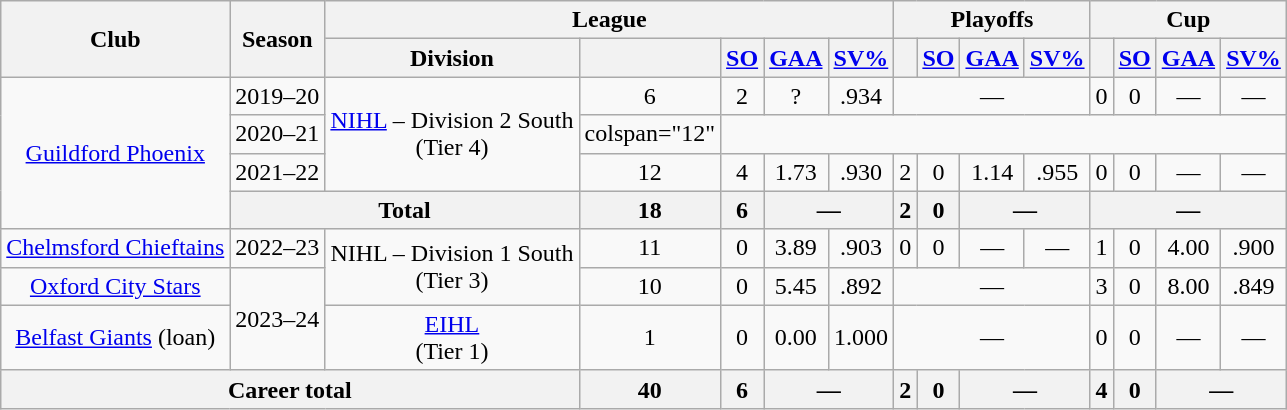<table class="wikitable" style="text-align: center;">
<tr>
<th rowspan="2">Club</th>
<th rowspan="2">Season</th>
<th colspan="5">League</th>
<th colspan="4">Playoffs</th>
<th colspan="4">Cup</th>
</tr>
<tr>
<th>Division</th>
<th></th>
<th><a href='#'>SO</a></th>
<th><a href='#'>GAA</a></th>
<th><a href='#'>SV%</a></th>
<th></th>
<th><a href='#'>SO</a></th>
<th><a href='#'>GAA</a></th>
<th><a href='#'>SV%</a></th>
<th></th>
<th><a href='#'>SO</a></th>
<th><a href='#'>GAA</a></th>
<th><a href='#'>SV%</a></th>
</tr>
<tr>
<td rowspan="4"><a href='#'>Guildford Phoenix</a></td>
<td>2019–20</td>
<td rowspan="3"><a href='#'>NIHL</a> – Division 2 South<br>(Tier 4)</td>
<td>6</td>
<td>2</td>
<td>?</td>
<td>.934</td>
<td colspan="4">—</td>
<td>0</td>
<td>0</td>
<td>—</td>
<td>—</td>
</tr>
<tr>
<td>2020–21</td>
<td>colspan="12"</td>
</tr>
<tr>
<td>2021–22</td>
<td>12</td>
<td>4</td>
<td>1.73</td>
<td>.930</td>
<td>2</td>
<td>0</td>
<td>1.14</td>
<td>.955</td>
<td>0</td>
<td>0</td>
<td>—</td>
<td>—</td>
</tr>
<tr>
<th colspan="2">Total</th>
<th>18</th>
<th>6</th>
<th colspan="2">—</th>
<th>2</th>
<th>0</th>
<th colspan="2">—</th>
<th colspan="4">—</th>
</tr>
<tr>
<td><a href='#'>Chelmsford Chieftains</a></td>
<td>2022–23</td>
<td rowspan="2">NIHL – Division 1 South<br>(Tier 3)</td>
<td>11</td>
<td>0</td>
<td>3.89</td>
<td>.903</td>
<td>0</td>
<td>0</td>
<td>—</td>
<td>—</td>
<td>1</td>
<td>0</td>
<td>4.00</td>
<td>.900</td>
</tr>
<tr>
<td><a href='#'>Oxford City Stars</a></td>
<td rowspan="2">2023–24</td>
<td>10</td>
<td>0</td>
<td>5.45</td>
<td>.892</td>
<td colspan="4">—</td>
<td>3</td>
<td>0</td>
<td>8.00</td>
<td>.849</td>
</tr>
<tr>
<td><a href='#'>Belfast Giants</a> (loan)</td>
<td><a href='#'>EIHL</a><br>(Tier 1)</td>
<td>1</td>
<td>0</td>
<td>0.00</td>
<td>1.000</td>
<td colspan="4">—</td>
<td>0</td>
<td>0</td>
<td>—</td>
<td>—</td>
</tr>
<tr>
<th colspan="3">Career total</th>
<th>40</th>
<th>6</th>
<th colspan="2">—</th>
<th>2</th>
<th>0</th>
<th colspan="2">—</th>
<th>4</th>
<th>0</th>
<th colspan="2">—</th>
</tr>
</table>
